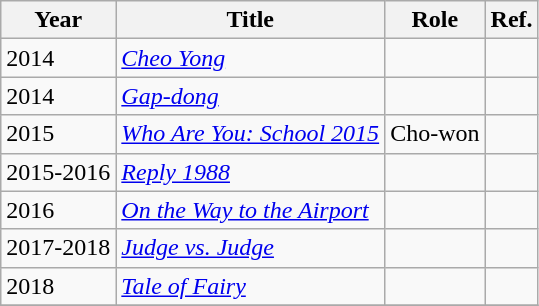<table class="wikitable">
<tr>
<th>Year</th>
<th>Title</th>
<th>Role</th>
<th>Ref.</th>
</tr>
<tr>
<td>2014</td>
<td><em><a href='#'>Cheo Yong</a></em></td>
<td></td>
<td></td>
</tr>
<tr>
<td>2014</td>
<td><em><a href='#'>Gap-dong</a></em></td>
<td></td>
<td></td>
</tr>
<tr>
<td>2015</td>
<td><em><a href='#'>Who Are You: School 2015</a></em></td>
<td>Cho-won</td>
<td></td>
</tr>
<tr>
<td>2015-2016</td>
<td><em><a href='#'>Reply 1988</a></em></td>
<td></td>
<td></td>
</tr>
<tr>
<td>2016</td>
<td><em><a href='#'>On the Way to the Airport</a></em></td>
<td></td>
<td></td>
</tr>
<tr>
<td>2017-2018</td>
<td><em><a href='#'>Judge vs. Judge</a></em></td>
<td></td>
<td></td>
</tr>
<tr>
<td>2018</td>
<td><em><a href='#'>Tale of Fairy</a></em></td>
<td></td>
<td></td>
</tr>
<tr>
</tr>
</table>
